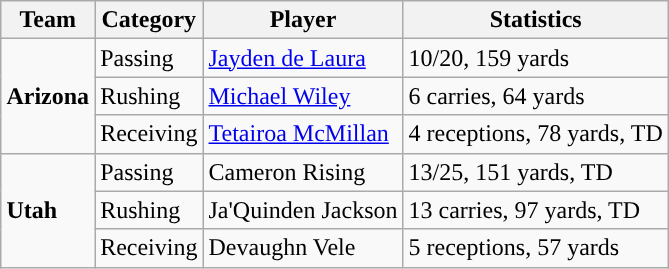<table class="wikitable" style="float: right;">
<tr>
<th>Team</th>
<th>Category</th>
<th>Player</th>
<th>Statistics</th>
</tr>
<tr>
<td rowspan=3><strong>Arizona</strong></td>
<td>Passing</td>
<td><a href='#'>Jayden de Laura</a></td>
<td>10/20, 159 yards</td>
</tr>
<tr>
<td>Rushing</td>
<td><a href='#'>Michael Wiley</a></td>
<td>6 carries, 64 yards</td>
</tr>
<tr>
<td>Receiving</td>
<td><a href='#'>Tetairoa McMillan</a></td>
<td>4 receptions, 78 yards, TD</td>
</tr>
<tr>
<td rowspan=3><strong>Utah</strong></td>
<td>Passing</td>
<td>Cameron Rising</td>
<td>13/25, 151 yards, TD</td>
</tr>
<tr>
<td>Rushing</td>
<td>Ja'Quinden Jackson</td>
<td>13 carries, 97 yards, TD</td>
</tr>
<tr>
<td>Receiving</td>
<td>Devaughn Vele</td>
<td>5 receptions, 57 yards</td>
</tr>
</table>
